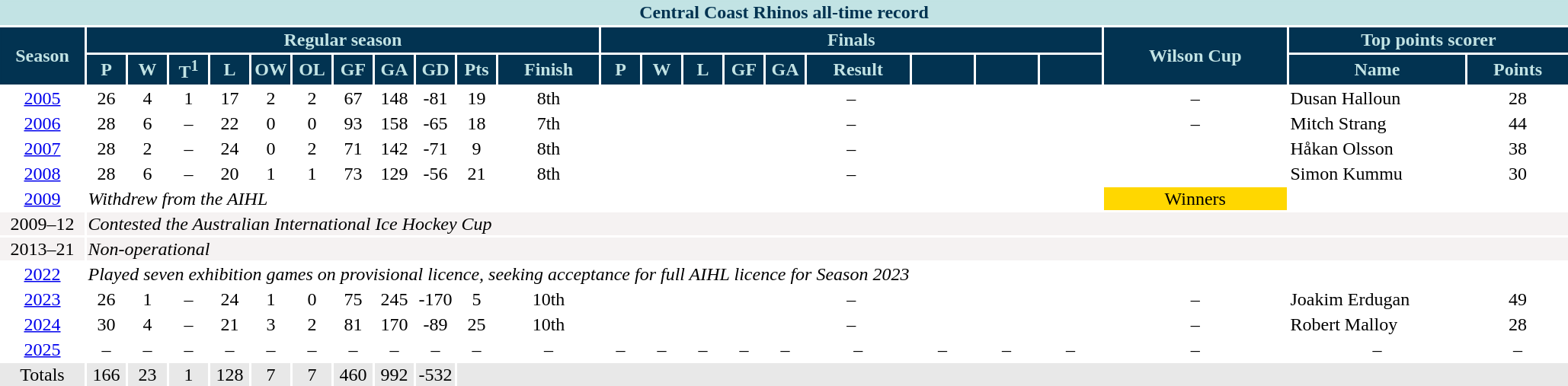<table class="toccolours" style="width:86em;text-align: center">
<tr>
<th colspan="24" style="background:#c2e3e4;color:#023351;border:#c2e3e4 1px solid">Central Coast Rhinos all-time record</th>
</tr>
<tr>
<th rowspan="2" style="background:#023351;color:#c2e3e4;border:#023351 1px solid; width: 70px">Season</th>
<th colspan="11" style="background:#023351;color:#c2e3e4;border:#023351 1px solid">Regular season</th>
<th colspan="9" style="background:#023351;color:#c2e3e4;border:#023351 1px solid">Finals</th>
<th rowspan="2" style="background:#023351;color:#c2e3e4;border:#023351 1px solid">Wilson Cup</th>
<th colspan="2" style="background:#023351;color:#c2e3e4;border:#023351 1px solid">Top points scorer</th>
</tr>
<tr>
<th style="background:#023351;color:#c2e3e4;border:#023351 1px solid; width: 30px">P</th>
<th style="background:#023351;color:#c2e3e4;border:#023351 1px solid; width: 30px">W</th>
<th style="background:#023351;color:#c2e3e4;border:#023351 1px solid; width: 30px">T<sup>1</sup></th>
<th style="background:#023351;color:#c2e3e4;border:#023351 1px solid; width: 30px">L</th>
<th style="background:#023351;color:#c2e3e4;border:#023351 1px solid; width: 30px">OW</th>
<th style="background:#023351;color:#c2e3e4;border:#023351 1px solid; width: 30px">OL</th>
<th style="background:#023351;color:#c2e3e4;border:#023351 1px solid; width: 30px">GF</th>
<th style="background:#023351;color:#c2e3e4;border:#023351 1px solid; width: 30px">GA</th>
<th style="background:#023351;color:#c2e3e4;border:#023351 1px solid; width: 30px">GD</th>
<th style="background:#023351;color:#c2e3e4;border:#023351 1px solid; width: 30px">Pts</th>
<th style="background:#023351;color:#c2e3e4;border:#023351 1px solid">Finish</th>
<th style="background:#023351;color:#c2e3e4;border:#023351 1px solid; width: 30px">P</th>
<th style="background:#023351;color:#c2e3e4;border:#023351 1px solid; width: 30px">W</th>
<th style="background:#023351;color:#c2e3e4;border:#023351 1px solid; width: 30px">L</th>
<th style="background:#023351;color:#c2e3e4;border:#023351 1px solid; width: 30px">GF</th>
<th style="background:#023351;color:#c2e3e4;border:#023351 1px solid; width: 30px">GA</th>
<th style="background:#023351;color:#c2e3e4;border:#023351 1px solid">Result</th>
<th style="background:#023351;color:#c2e3e4;border:#023351 1px solid; width: 50px"></th>
<th style="background:#023351;color:#c2e3e4;border:#023351 1px solid; width: 50px"></th>
<th style="background:#023351;color:#c2e3e4;border:#023351 1px solid; width: 50px"></th>
<th style="background:#023351;color:#c2e3e4;border:#023351 1px solid; width: 150px">Name</th>
<th style="background:#023351;color:#c2e3e4;border:#023351 1px solid">Points</th>
</tr>
<tr>
<td><a href='#'>2005</a></td>
<td>26</td>
<td>4</td>
<td>1</td>
<td>17</td>
<td>2</td>
<td>2</td>
<td>67</td>
<td>148</td>
<td>-81</td>
<td>19</td>
<td>8th</td>
<td colspan="9">–</td>
<td>–</td>
<td align="left"> Dusan Halloun</td>
<td>28</td>
</tr>
<tr>
<td><a href='#'>2006</a></td>
<td>28</td>
<td>6</td>
<td>–</td>
<td>22</td>
<td>0</td>
<td>0</td>
<td>93</td>
<td>158</td>
<td>-65</td>
<td>18</td>
<td>7th</td>
<td colspan="9">–</td>
<td>–</td>
<td align="left"> Mitch Strang</td>
<td>44</td>
</tr>
<tr>
<td><a href='#'>2007</a></td>
<td>28</td>
<td>2</td>
<td>–</td>
<td>24</td>
<td>0</td>
<td>2</td>
<td>71</td>
<td>142</td>
<td>-71</td>
<td>9</td>
<td>8th</td>
<td colspan="9">–</td>
<td></td>
<td align="left"> Håkan Olsson</td>
<td>38</td>
</tr>
<tr>
<td><a href='#'>2008</a></td>
<td>28</td>
<td>6</td>
<td>–</td>
<td>20</td>
<td>1</td>
<td>1</td>
<td>73</td>
<td>129</td>
<td>-56</td>
<td>21</td>
<td>8th</td>
<td colspan="9">–</td>
<td></td>
<td align="left"> Simon Kummu</td>
<td>30</td>
</tr>
<tr>
<td><a href='#'>2009</a></td>
<td align="left"; colspan="20"><em>Withdrew from the AIHL</em></td>
<td bgcolor="gold">Winners</td>
<td></td>
</tr>
<tr>
<td bgcolor="#f5f2f2">2009–12</td>
<td align="left"; colspan=23 bgcolor="#f5f2f2"><em>Contested the Australian International Ice Hockey Cup</em></td>
</tr>
<tr>
<td bgcolor="#f5f2f2">2013–21</td>
<td align="left"; colspan=23 bgcolor="#f5f2f2"><em>Non-operational</em></td>
</tr>
<tr>
<td><a href='#'>2022</a></td>
<td align="left"; colspan=23><em>Played seven exhibition games on provisional licence, seeking acceptance for full AIHL licence for Season 2023</em></td>
</tr>
<tr>
<td><a href='#'>2023</a></td>
<td>26</td>
<td>1</td>
<td>–</td>
<td>24</td>
<td>1</td>
<td>0</td>
<td>75</td>
<td>245</td>
<td>-170</td>
<td>5</td>
<td>10th</td>
<td colspan="9">–</td>
<td>–</td>
<td align="left"> Joakim Erdugan</td>
<td>49</td>
</tr>
<tr>
<td><a href='#'>2024</a></td>
<td>30</td>
<td>4</td>
<td>–</td>
<td>21</td>
<td>3</td>
<td>2</td>
<td>81</td>
<td>170</td>
<td>-89</td>
<td>25</td>
<td>10th</td>
<td colspan="9">–</td>
<td>–</td>
<td align="left"> Robert Malloy</td>
<td>28</td>
</tr>
<tr>
<td><a href='#'>2025</a></td>
<td>–</td>
<td>–</td>
<td>–</td>
<td>–</td>
<td>–</td>
<td>–</td>
<td>–</td>
<td>–</td>
<td>–</td>
<td>–</td>
<td>–</td>
<td>–</td>
<td>–</td>
<td>–</td>
<td>–</td>
<td>–</td>
<td>–</td>
<td>–</td>
<td>–</td>
<td>–</td>
<td>–</td>
<td>–</td>
<td>–</td>
</tr>
<tr>
<td bgcolor="#e8e8e8">Totals</td>
<td bgcolor="#e8e8e8">166</td>
<td bgcolor="#e8e8e8">23</td>
<td bgcolor="#e8e8e8">1</td>
<td bgcolor="#e8e8e8">128</td>
<td bgcolor="#e8e8e8">7</td>
<td bgcolor="#e8e8e8">7</td>
<td bgcolor="#e8e8e8">460</td>
<td bgcolor="#e8e8e8">992</td>
<td bgcolor="#e8e8e8">-532</td>
<td colspan=14 bgcolor="#e8e8e8"></td>
</tr>
<tr>
</tr>
</table>
